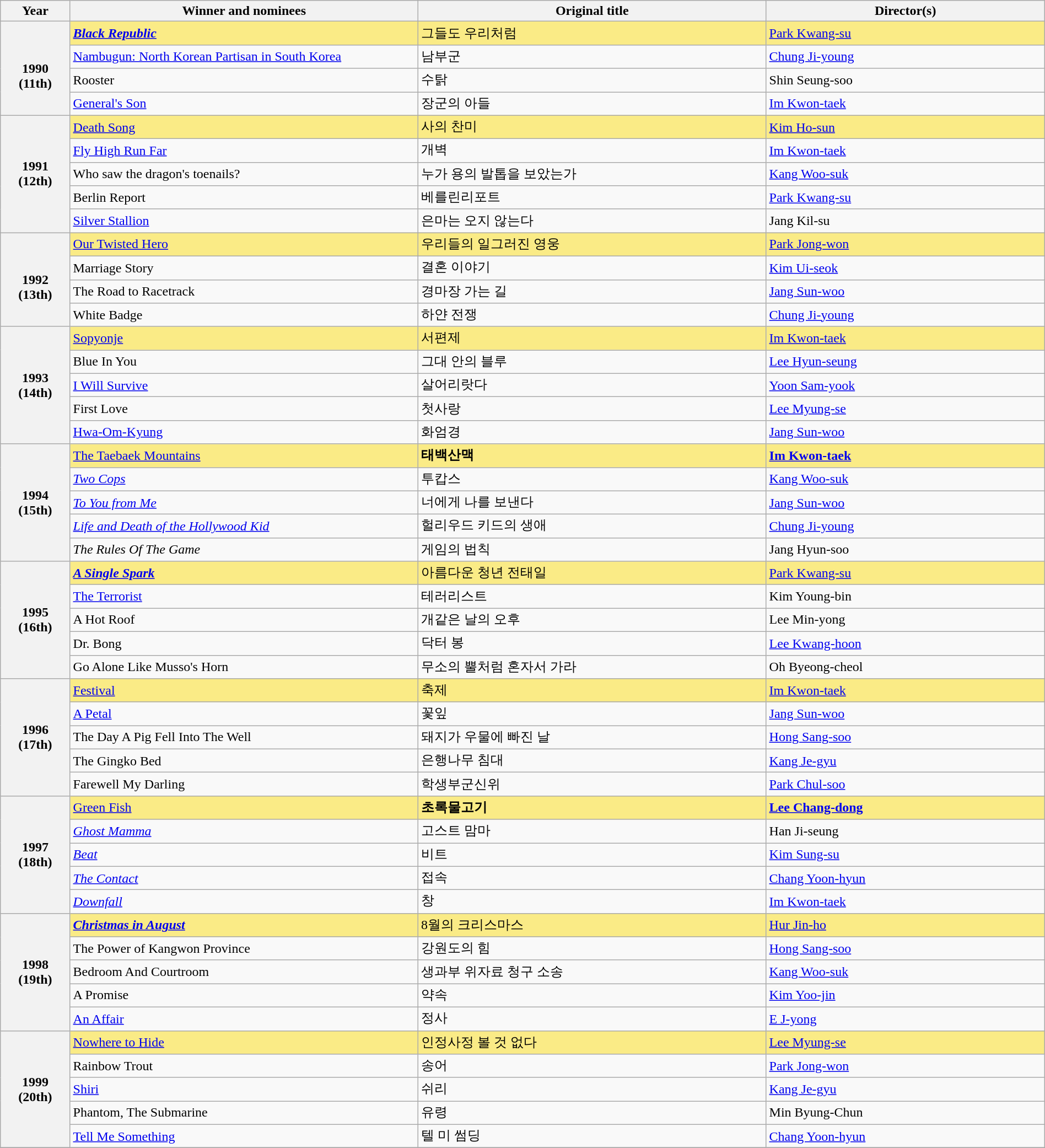<table class="wikitable" style="width:100%;" cellpadding="6">
<tr>
<th style="width:5%;">Year</th>
<th style="width:25%;">Winner and nominees</th>
<th style="width:25%;">Original title</th>
<th style="width:20%;">Director(s)</th>
</tr>
<tr>
<th rowspan="4"><div><br>1990<br>(11th)
</div></th>
<td style="background:#FAEB86;"><strong><em><a href='#'>Black Republic</a><strong> <em></td>
<td style="background:#FAEB86;"></strong>그들도 우리처럼<strong></td>
<td style="background:#FAEB86;"></strong><a href='#'>Park Kwang-su</a><strong></td>
</tr>
<tr>
<td><a href='#'></em></strong>Nambugun: North Korean Partisan in South Korea<strong><em></a></td>
<td>남부군</td>
<td><a href='#'>Chung Ji-young</a></td>
</tr>
<tr>
<td></em>Rooster<em></td>
<td>수탉</td>
<td>Shin Seung-soo</td>
</tr>
<tr>
<td></em><a href='#'>General's Son</a><em></td>
<td>장군의 아들</td>
<td><a href='#'>Im Kwon-taek</a></td>
</tr>
<tr>
<th rowspan="5">1991<br>(12th)</th>
<td style="background:#FAEB86;"></em><a href='#'></strong>Death Song<strong></a> <em></td>
<td style="background:#FAEB86;"></strong>사의 찬미<strong></td>
<td style="background:#FAEB86;"><a href='#'></strong>Kim Ho-sun<strong></a></td>
</tr>
<tr>
<td></em><a href='#'>Fly High Run Far</a><em></td>
<td>개벽</td>
<td><a href='#'>Im Kwon-taek</a></td>
</tr>
<tr>
<td></em>Who saw the dragon's toenails?<em></td>
<td>누가 용의 발톱을 보았는가</td>
<td><a href='#'>Kang Woo-suk</a></td>
</tr>
<tr>
<td></em>Berlin Report<em></td>
<td>베를린리포트</td>
<td><a href='#'>Park Kwang-su</a></td>
</tr>
<tr>
<td></em><a href='#'>Silver Stallion</a><em></td>
<td>은마는 오지 않는다</td>
<td>Jang Kil-su</td>
</tr>
<tr>
<th rowspan="4"><div><br>1992<br>(13th)
</div></th>
<td style="background:#FAEB86;"></em><a href='#'></strong>Our Twisted Hero<strong></a> <em></td>
<td style="background:#FAEB86;"></strong>우리들의 일그러진 영웅<strong></td>
<td style="background:#FAEB86;"><a href='#'></strong>Park Jong-won<strong></a></td>
</tr>
<tr>
<td></em>Marriage Story<em></td>
<td>결혼 이야기</td>
<td><a href='#'>Kim Ui-seok</a></td>
</tr>
<tr>
<td></em>The Road to Racetrack<em></td>
<td>경마장 가는 길</td>
<td><a href='#'>Jang Sun-woo</a></td>
</tr>
<tr>
<td></em>White Badge<em></td>
<td>하얀 전쟁</td>
<td><a href='#'>Chung Ji-young</a></td>
</tr>
<tr>
<th rowspan="5">1993<br>(14th)</th>
<td style="background:#FAEB86;"></em></strong><a href='#'>Sopyonje</a> <strong><em></td>
<td style="background:#FAEB86;"></strong>서편제<strong></td>
<td style="background:#FAEB86;"></strong><a href='#'>Im Kwon-taek</a><strong></td>
</tr>
<tr>
<td></em>Blue In You<em></td>
<td>그대 안의 블루</td>
<td><a href='#'>Lee Hyun-seung</a></td>
</tr>
<tr>
<td></em><a href='#'>I Will Survive</a><em></td>
<td>살어리랏다</td>
<td><a href='#'>Yoon Sam-yook</a></td>
</tr>
<tr>
<td></em>First Love<em></td>
<td>첫사랑</td>
<td><a href='#'>Lee Myung-se</a></td>
</tr>
<tr>
<td></em><a href='#'>Hwa-Om-Kyung</a><em></td>
<td>화엄경</td>
<td><a href='#'>Jang Sun-woo</a></td>
</tr>
<tr>
<th rowspan="5"><div>1994<br>(15th)
</div></th>
<td style="background:#FAEB86;"></em></strong><a href='#'>The Taebaek Mountains</a></strong> </em></td>
<td style="background:#FAEB86;"><strong>태백산맥</strong></td>
<td style="background:#FAEB86;"><strong><a href='#'>Im Kwon-taek</a></strong></td>
</tr>
<tr>
<td><em><a href='#'>Two Cops</a></em></td>
<td>투캅스</td>
<td><a href='#'>Kang Woo-suk</a></td>
</tr>
<tr>
<td><em><a href='#'>To You from Me</a></em></td>
<td>너에게 나를 보낸다</td>
<td><a href='#'>Jang Sun-woo</a></td>
</tr>
<tr>
<td><em><a href='#'>Life and Death of the Hollywood Kid</a></em></td>
<td>헐리우드 키드의 생애</td>
<td><a href='#'>Chung Ji-young</a></td>
</tr>
<tr>
<td><em>The Rules Of The Game</em></td>
<td>게임의 법칙</td>
<td>Jang Hyun-soo</td>
</tr>
<tr>
<th rowspan="5"><div>1995<br>(16th)
</div></th>
<td style="background:#FAEB86;"><strong><em><a href='#'>A Single Spark</a><strong> <em></td>
<td style="background:#FAEB86;"></strong>아름다운 청년 전태일<strong></td>
<td style="background:#FAEB86;"></strong><a href='#'>Park Kwang-su</a><strong></td>
</tr>
<tr>
<td><a href='#'></em>The Terrorist<em></a></td>
<td>테러리스트</td>
<td>Kim Young-bin</td>
</tr>
<tr>
<td></em>A Hot Roof<em></td>
<td>개같은 날의 오후</td>
<td>Lee Min-yong</td>
</tr>
<tr>
<td></em>Dr. Bong<em></td>
<td>닥터 봉</td>
<td><a href='#'>Lee Kwang-hoon</a></td>
</tr>
<tr>
<td></em>Go Alone Like Musso's Horn<em></td>
<td>무소의 뿔처럼 혼자서 가라</td>
<td>Oh Byeong-cheol</td>
</tr>
<tr>
<th rowspan="5"><div>1996<br>(17th)
</div></th>
<td style="background:#FAEB86;"></em><a href='#'></strong>Festival<strong></a> <em></td>
<td style="background:#FAEB86;"></strong>축제<strong></td>
<td style="background:#FAEB86;"></strong><a href='#'>Im Kwon-taek</a><strong></td>
</tr>
<tr>
<td></em><a href='#'>A Petal</a><em></td>
<td>꽃잎</td>
<td><a href='#'>Jang Sun-woo</a></td>
</tr>
<tr>
<td></em>The Day A Pig Fell Into The Well<em></td>
<td>돼지가 우물에 빠진 날</td>
<td><a href='#'>Hong Sang-soo</a></td>
</tr>
<tr>
<td></em>The Gingko Bed<em></td>
<td>은행나무 침대</td>
<td><a href='#'>Kang Je-gyu</a></td>
</tr>
<tr>
<td></em>Farewell My Darling<em></td>
<td>학생부군신위</td>
<td><a href='#'>Park Chul-soo</a></td>
</tr>
<tr>
<th rowspan="5"><div>1997<br>(18th)
</div></th>
<td style="background:#FAEB86;"></em></strong><a href='#'>Green Fish</a></strong> </em></td>
<td style="background:#FAEB86;"><strong>초록물고기</strong></td>
<td style="background:#FAEB86;"><strong><a href='#'>Lee Chang-dong</a></strong></td>
</tr>
<tr>
<td><em><a href='#'>Ghost Mamma</a></em></td>
<td>고스트 맘마</td>
<td>Han Ji-seung</td>
</tr>
<tr>
<td><em><a href='#'>Beat</a></em></td>
<td>비트</td>
<td><a href='#'>Kim Sung-su</a></td>
</tr>
<tr>
<td><a href='#'><em>The Contact</em></a></td>
<td>접속</td>
<td><a href='#'>Chang Yoon-hyun</a></td>
</tr>
<tr>
<td><a href='#'><em>Downfall</em></a></td>
<td>창</td>
<td><a href='#'>Im Kwon-taek</a></td>
</tr>
<tr>
<th rowspan="5"><div>1998<br>(19th)
</div></th>
<td style="background:#FAEB86;"><strong><em><a href='#'>Christmas in August</a><strong> <em></td>
<td style="background:#FAEB86;"></strong>8월의 크리스마스<strong></td>
<td style="background:#FAEB86;"></strong><a href='#'>Hur Jin-ho</a><strong></td>
</tr>
<tr>
<td></em>The Power of Kangwon Province<em></td>
<td>강원도의 힘</td>
<td><a href='#'>Hong Sang-soo</a></td>
</tr>
<tr>
<td></em>Bedroom And Courtroom<em></td>
<td>생과부 위자료 청구 소송</td>
<td><a href='#'>Kang Woo-suk</a></td>
</tr>
<tr>
<td></em>A Promise<em></td>
<td>약속</td>
<td><a href='#'>Kim Yoo-jin</a></td>
</tr>
<tr>
<td></em><a href='#'>An Affair</a><em></td>
<td>정사</td>
<td><a href='#'>E J-yong</a></td>
</tr>
<tr>
<th rowspan="5"><div>1999<br>(20th)
</div></th>
<td style="background:#FAEB86;"></em><a href='#'></strong>Nowhere to Hide<strong></a> <em></td>
<td style="background:#FAEB86;"></strong>인정사정 볼 것 없다<strong></td>
<td style="background:#FAEB86;"></strong><a href='#'>Lee Myung-se</a><strong></td>
</tr>
<tr>
<td></em>Rainbow Trout<em></td>
<td>송어</td>
<td><a href='#'>Park Jong-won</a></td>
</tr>
<tr>
<td><a href='#'></em>Shiri<em></a></td>
<td>쉬리</td>
<td><a href='#'>Kang Je-gyu</a></td>
</tr>
<tr>
<td></em>Phantom, The Submarine<em></td>
<td>유령</td>
<td>Min Byung-Chun</td>
</tr>
<tr>
<td></em><a href='#'>Tell Me Something</a><em></td>
<td>텔 미 썸딩</td>
<td><a href='#'>Chang Yoon-hyun</a></td>
</tr>
<tr>
</tr>
</table>
